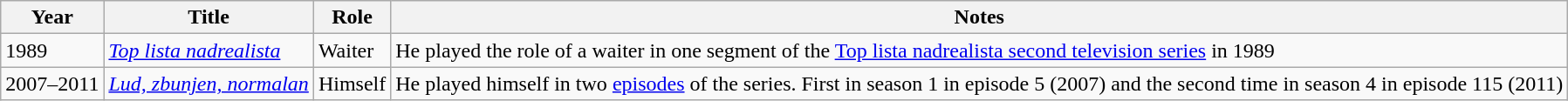<table class="wikitable sortable">
<tr>
<th>Year</th>
<th>Title</th>
<th>Role</th>
<th class="unsortable">Notes</th>
</tr>
<tr>
<td>1989</td>
<td><em><a href='#'>Top lista nadrealista</a></em></td>
<td>Waiter</td>
<td>He played the role of a waiter in one segment of the <a href='#'>Top lista nadrealista second television series</a> in 1989</td>
</tr>
<tr>
<td>2007–2011</td>
<td><em><a href='#'>Lud, zbunjen, normalan</a></em></td>
<td>Himself</td>
<td>He played himself in two <a href='#'>episodes</a> of the series. First in season 1 in episode 5 (2007) and the second time in season 4 in episode 115 (2011)</td>
</tr>
</table>
